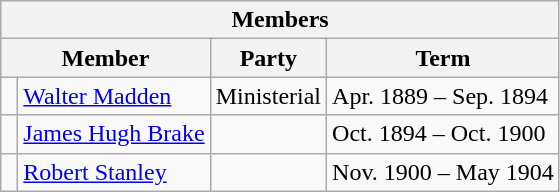<table class="wikitable">
<tr>
<th colspan="4">Members</th>
</tr>
<tr>
<th colspan="2">Member</th>
<th>Party</th>
<th>Term</th>
</tr>
<tr>
<td> </td>
<td><a href='#'>Walter Madden</a></td>
<td>Ministerial</td>
<td>Apr. 1889 – Sep. 1894</td>
</tr>
<tr>
<td> </td>
<td><a href='#'>James Hugh Brake</a></td>
<td> </td>
<td>Oct. 1894 – Oct. 1900</td>
</tr>
<tr>
<td> </td>
<td><a href='#'>Robert Stanley</a></td>
<td> </td>
<td>Nov. 1900 – May 1904</td>
</tr>
</table>
